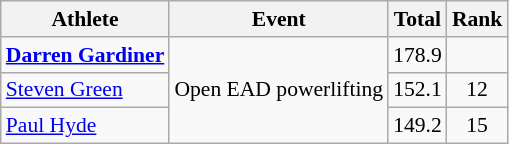<table class="wikitable" style="font-size:90%;text-align:center">
<tr>
<th>Athlete</th>
<th>Event</th>
<th>Total</th>
<th>Rank</th>
</tr>
<tr>
<td align=left><strong><a href='#'>Darren Gardiner</a></strong></td>
<td rowspan=3>Open EAD powerlifting</td>
<td>178.9</td>
<td></td>
</tr>
<tr>
<td align=left><a href='#'>Steven Green</a></td>
<td>152.1</td>
<td>12</td>
</tr>
<tr>
<td align=left><a href='#'>Paul Hyde</a></td>
<td>149.2</td>
<td>15</td>
</tr>
</table>
